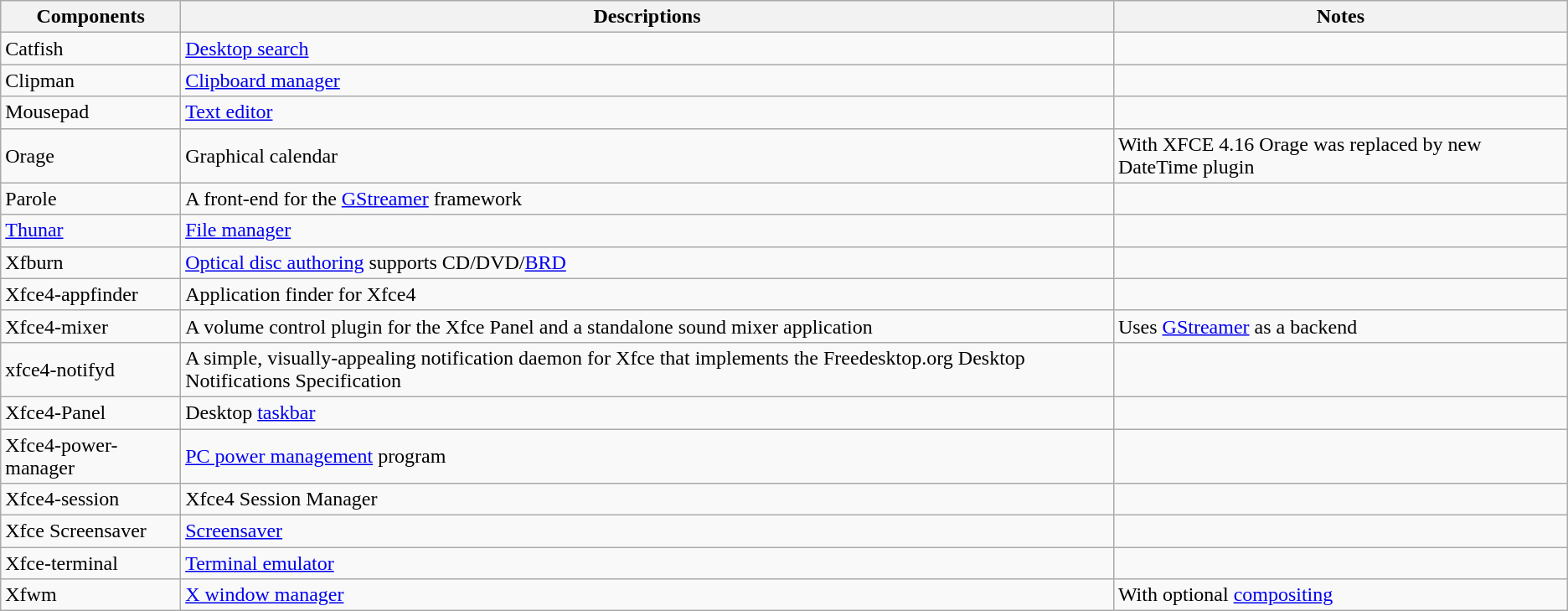<table class="wikitable">
<tr>
<th>Components</th>
<th>Descriptions</th>
<th>Notes</th>
</tr>
<tr>
<td>Catfish</td>
<td><a href='#'>Desktop search</a></td>
<td></td>
</tr>
<tr>
<td>Clipman</td>
<td><a href='#'>Clipboard manager</a></td>
<td></td>
</tr>
<tr>
<td>Mousepad</td>
<td><a href='#'>Text editor</a></td>
<td></td>
</tr>
<tr>
<td>Orage</td>
<td>Graphical calendar</td>
<td>With XFCE 4.16 Orage was replaced by new DateTime plugin</td>
</tr>
<tr>
<td>Parole</td>
<td>A front-end for the <a href='#'>GStreamer</a> framework</td>
<td></td>
</tr>
<tr>
<td><a href='#'>Thunar</a></td>
<td><a href='#'>File manager</a></td>
<td></td>
</tr>
<tr>
<td>Xfburn</td>
<td><a href='#'>Optical disc authoring</a> supports CD/DVD/<a href='#'>BRD</a></td>
<td></td>
</tr>
<tr>
<td>Xfce4-appfinder</td>
<td>Application finder for Xfce4</td>
<td></td>
</tr>
<tr>
<td>Xfce4-mixer</td>
<td>A volume control plugin for the Xfce Panel and a standalone sound mixer application</td>
<td>Uses <a href='#'>GStreamer</a> as a backend</td>
</tr>
<tr>
<td>xfce4-notifyd</td>
<td>A simple, visually-appealing notification daemon for Xfce that implements the Freedesktop.org Desktop Notifications Specification</td>
<td></td>
</tr>
<tr>
<td>Xfce4-Panel</td>
<td>Desktop <a href='#'>taskbar</a></td>
<td></td>
</tr>
<tr>
<td>Xfce4-power-manager</td>
<td><a href='#'>PC power management</a> program</td>
<td></td>
</tr>
<tr>
<td>Xfce4-session</td>
<td>Xfce4 Session Manager</td>
</tr>
<tr>
<td>Xfce Screensaver</td>
<td><a href='#'>Screensaver</a></td>
<td></td>
</tr>
<tr>
<td>Xfce-terminal</td>
<td><a href='#'>Terminal emulator</a></td>
<td></td>
</tr>
<tr>
<td>Xfwm</td>
<td><a href='#'>X window manager</a></td>
<td>With optional <a href='#'>compositing</a></td>
</tr>
</table>
